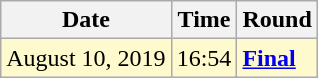<table class="wikitable">
<tr>
<th>Date</th>
<th>Time</th>
<th>Round</th>
</tr>
<tr style=background:lemonchiffon>
<td>August 10, 2019</td>
<td>16:54</td>
<td><strong><a href='#'>Final</a></strong></td>
</tr>
</table>
